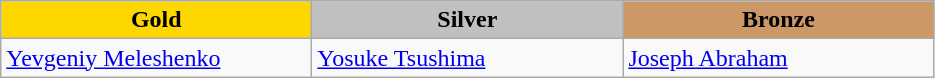<table class="wikitable" style="text-align:left">
<tr align="center">
<td width=200 bgcolor=gold><strong>Gold</strong></td>
<td width=200 bgcolor=silver><strong>Silver</strong></td>
<td width=200 bgcolor=CC9966><strong>Bronze</strong></td>
</tr>
<tr>
<td><a href='#'>Yevgeniy Meleshenko</a><br><em></em></td>
<td><a href='#'>Yosuke Tsushima</a><br><em></em></td>
<td><a href='#'>Joseph Abraham</a><br><em></em></td>
</tr>
</table>
